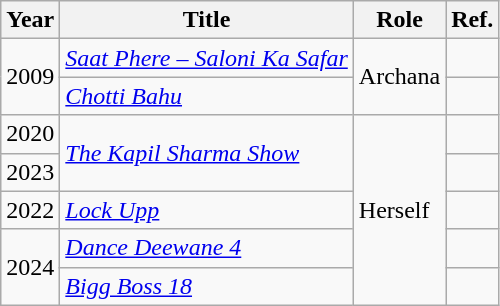<table class="wikitable sortable">
<tr>
<th>Year</th>
<th>Title</th>
<th>Role</th>
<th class="unsortable">Ref.</th>
</tr>
<tr>
<td rowspan="2">2009</td>
<td><em><a href='#'>Saat Phere – Saloni Ka Safar</a></em></td>
<td rowspan="2">Archana</td>
<td></td>
</tr>
<tr>
<td><em><a href='#'>Chotti Bahu</a></em></td>
<td></td>
</tr>
<tr>
<td>2020</td>
<td rowspan="2"><em><a href='#'>The Kapil Sharma Show</a></em></td>
<td rowspan="5">Herself</td>
<td></td>
</tr>
<tr>
<td>2023</td>
<td></td>
</tr>
<tr>
<td>2022</td>
<td><em><a href='#'>Lock Upp</a></em></td>
<td></td>
</tr>
<tr>
<td rowspan="2">2024</td>
<td><em><a href='#'>Dance Deewane 4</a></em></td>
<td></td>
</tr>
<tr>
<td><em><a href='#'>Bigg Boss 18</a></em></td>
<td></td>
</tr>
</table>
